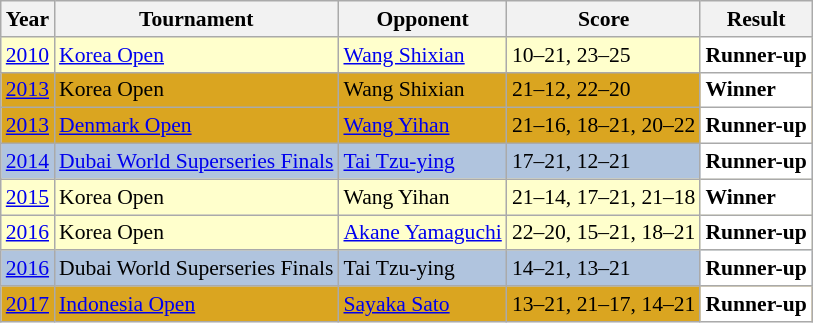<table class="sortable wikitable" style="font-size: 90%;">
<tr>
<th>Year</th>
<th>Tournament</th>
<th>Opponent</th>
<th>Score</th>
<th>Result</th>
</tr>
<tr style="background:#FFFFCC">
<td align="center"><a href='#'>2010</a></td>
<td align="left"><a href='#'>Korea Open</a></td>
<td align="left"> <a href='#'>Wang Shixian</a></td>
<td align="left">10–21, 23–25</td>
<td style="text-align:left; background:white"> <strong>Runner-up</strong></td>
</tr>
<tr style="background:#DAA520">
<td align="center"><a href='#'>2013</a></td>
<td align="left">Korea Open</td>
<td align="left"> Wang Shixian</td>
<td align="left">21–12, 22–20</td>
<td style="text-align:left; background:white"> <strong>Winner</strong></td>
</tr>
<tr style="background:#DAA520">
<td align="center"><a href='#'>2013</a></td>
<td align="left"><a href='#'>Denmark Open</a></td>
<td align="left"> <a href='#'>Wang Yihan</a></td>
<td align="left">21–16, 18–21, 20–22</td>
<td style="text-align:left; background:white"> <strong>Runner-up</strong></td>
</tr>
<tr style="background:#B0C4DE">
<td align="center"><a href='#'>2014</a></td>
<td align="left"><a href='#'>Dubai World Superseries Finals</a></td>
<td align="left"> <a href='#'>Tai Tzu-ying</a></td>
<td align="left">17–21, 12–21</td>
<td style="text-align:left; background:white"> <strong>Runner-up</strong></td>
</tr>
<tr style="background:#FFFFCC">
<td align="center"><a href='#'>2015</a></td>
<td align="left">Korea Open</td>
<td align="left"> Wang Yihan</td>
<td align="left">21–14, 17–21, 21–18</td>
<td style="text-align:left; background:white"> <strong>Winner</strong></td>
</tr>
<tr style="background:#FFFFCC">
<td align="center"><a href='#'>2016</a></td>
<td align="left">Korea Open</td>
<td align="left"> <a href='#'>Akane Yamaguchi</a></td>
<td align="left">22–20, 15–21, 18–21</td>
<td style="text-align:left; background:white"> <strong>Runner-up</strong></td>
</tr>
<tr style="background:#B0C4DE">
<td align="center"><a href='#'>2016</a></td>
<td align="left">Dubai World Superseries Finals</td>
<td align="left"> Tai Tzu-ying</td>
<td align="left">14–21, 13–21</td>
<td style="text-align:left; background:white"> <strong>Runner-up</strong></td>
</tr>
<tr style="background:#DAA520">
<td align="center"><a href='#'>2017</a></td>
<td align="left"><a href='#'>Indonesia Open</a></td>
<td align="left"> <a href='#'>Sayaka Sato</a></td>
<td align="left">13–21, 21–17, 14–21</td>
<td style="text-align:left; background:white"> <strong>Runner-up</strong></td>
</tr>
</table>
